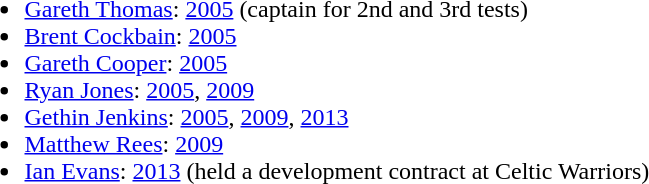<table>
<tr style="vertical-align:top">
<td><br><ul><li><a href='#'>Gareth Thomas</a>: <a href='#'>2005</a> (captain for 2nd and 3rd tests)</li><li><a href='#'>Brent Cockbain</a>: <a href='#'>2005</a></li><li><a href='#'>Gareth Cooper</a>: <a href='#'>2005</a></li><li><a href='#'>Ryan Jones</a>: <a href='#'>2005</a>, <a href='#'>2009</a></li><li><a href='#'>Gethin Jenkins</a>: <a href='#'>2005</a>, <a href='#'>2009</a>, <a href='#'>2013</a></li><li><a href='#'>Matthew Rees</a>: <a href='#'>2009</a></li><li><a href='#'>Ian Evans</a>: <a href='#'>2013</a> (held a development contract at Celtic Warriors)</li></ul></td>
</tr>
</table>
